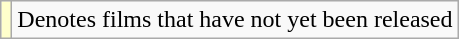<table class="wikitable sortable">
<tr>
<td style="background:#FFFFCC;"></td>
<td>Denotes films that have not yet been released</td>
</tr>
</table>
